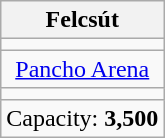<table class="wikitable" style="text-align:center">
<tr>
<th>Felcsút</th>
</tr>
<tr>
<td></td>
</tr>
<tr>
<td><a href='#'>Pancho Arena</a></td>
</tr>
<tr>
<td><small></small></td>
</tr>
<tr>
<td>Capacity: <strong>3,500</strong></td>
</tr>
</table>
